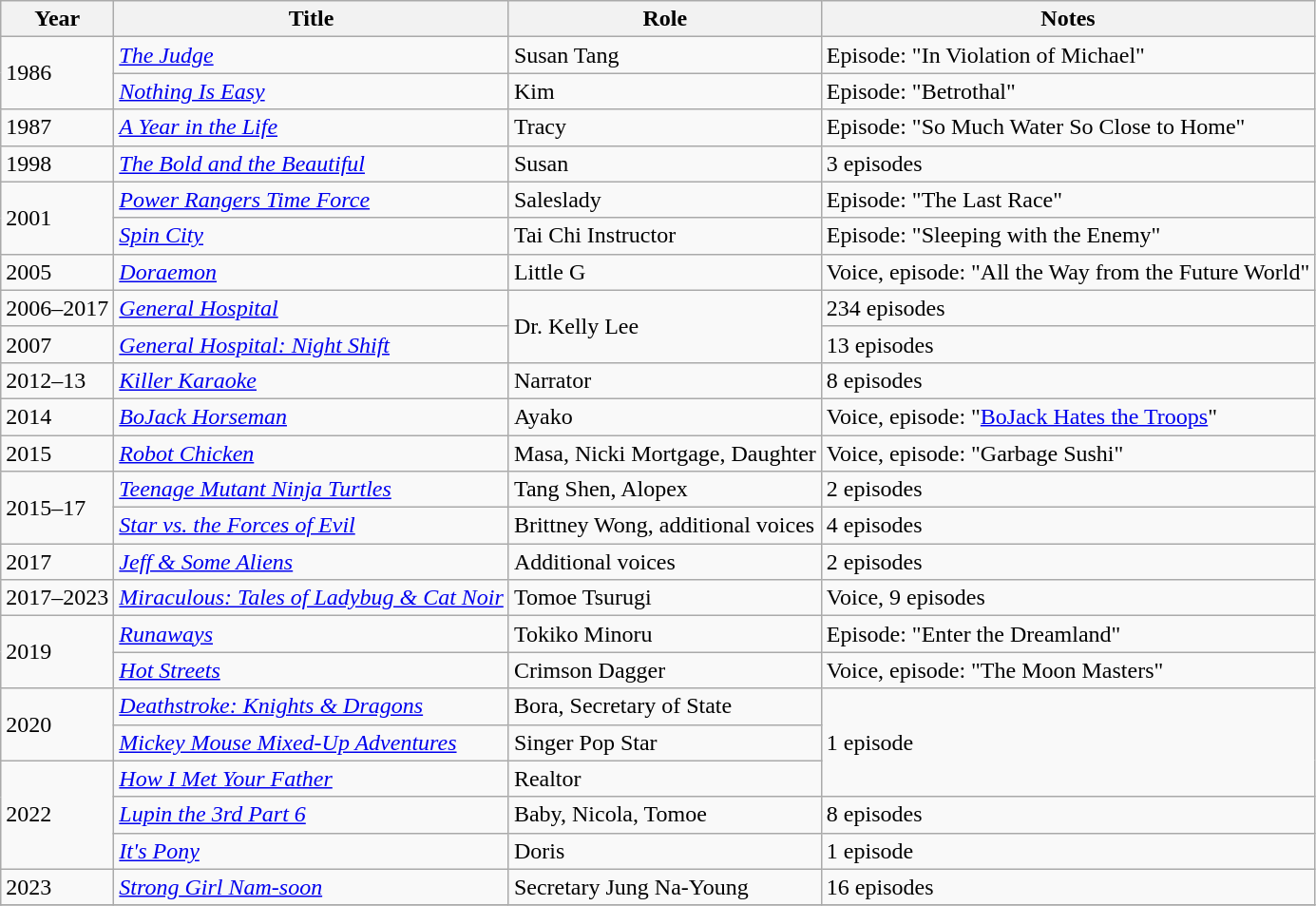<table class="wikitable sortable">
<tr>
<th>Year</th>
<th>Title</th>
<th>Role</th>
<th class="unsortable">Notes</th>
</tr>
<tr>
<td rowspan="2">1986</td>
<td><em><a href='#'>The Judge</a></em></td>
<td>Susan Tang</td>
<td>Episode: "In Violation of Michael"</td>
</tr>
<tr>
<td><em><a href='#'>Nothing Is Easy</a></em></td>
<td>Kim</td>
<td>Episode: "Betrothal"</td>
</tr>
<tr>
<td>1987</td>
<td><em><a href='#'>A Year in the Life</a></em></td>
<td>Tracy</td>
<td>Episode: "So Much Water So Close to Home"</td>
</tr>
<tr>
<td>1998</td>
<td><em><a href='#'>The Bold and the Beautiful</a></em></td>
<td>Susan</td>
<td>3 episodes</td>
</tr>
<tr>
<td rowspan="2">2001</td>
<td><em><a href='#'>Power Rangers Time Force</a></em></td>
<td>Saleslady</td>
<td>Episode: "The Last Race"</td>
</tr>
<tr>
<td><em><a href='#'>Spin City</a></em></td>
<td>Tai Chi Instructor</td>
<td>Episode: "Sleeping with the Enemy"</td>
</tr>
<tr>
<td>2005</td>
<td><em><a href='#'>Doraemon</a></em></td>
<td>Little G</td>
<td>Voice, episode: "All the Way from the Future World"</td>
</tr>
<tr>
<td>2006–2017</td>
<td><em><a href='#'>General Hospital</a></em></td>
<td rowspan="2">Dr. Kelly Lee</td>
<td>234 episodes</td>
</tr>
<tr>
<td>2007</td>
<td><em><a href='#'>General Hospital: Night Shift</a></em></td>
<td>13 episodes</td>
</tr>
<tr>
<td>2012–13</td>
<td><em><a href='#'>Killer Karaoke</a></em></td>
<td>Narrator</td>
<td>8 episodes</td>
</tr>
<tr>
<td>2014</td>
<td><em><a href='#'>BoJack Horseman</a></em></td>
<td>Ayako</td>
<td>Voice, episode: "<a href='#'>BoJack Hates the Troops</a>"</td>
</tr>
<tr>
<td>2015</td>
<td><em><a href='#'>Robot Chicken</a></em></td>
<td>Masa, Nicki Mortgage, Daughter</td>
<td>Voice, episode: "Garbage Sushi"</td>
</tr>
<tr>
<td rowspan="2">2015–17</td>
<td><em><a href='#'>Teenage Mutant Ninja Turtles</a></em></td>
<td>Tang Shen, Alopex</td>
<td>2 episodes</td>
</tr>
<tr>
<td><em><a href='#'>Star vs. the Forces of Evil</a></em></td>
<td>Brittney Wong, additional voices</td>
<td>4 episodes</td>
</tr>
<tr>
<td>2017</td>
<td><em><a href='#'>Jeff & Some Aliens</a></em></td>
<td>Additional voices</td>
<td>2 episodes</td>
</tr>
<tr>
<td>2017–2023</td>
<td><em><a href='#'>Miraculous: Tales of Ladybug & Cat Noir</a></em></td>
<td>Tomoe Tsurugi</td>
<td>Voice, 9 episodes</td>
</tr>
<tr>
<td rowspan="2">2019</td>
<td><em><a href='#'>Runaways</a></em></td>
<td>Tokiko Minoru</td>
<td>Episode: "Enter the Dreamland"</td>
</tr>
<tr>
<td><em><a href='#'>Hot Streets</a></em></td>
<td>Crimson Dagger</td>
<td>Voice, episode: "The Moon Masters"</td>
</tr>
<tr>
<td rowspan="2">2020</td>
<td><em><a href='#'>Deathstroke: Knights & Dragons</a></em></td>
<td>Bora, Secretary of State</td>
<td rowspan="3">1 episode</td>
</tr>
<tr>
<td><em><a href='#'>Mickey Mouse Mixed-Up Adventures</a></em></td>
<td>Singer Pop Star</td>
</tr>
<tr>
<td rowspan="3">2022</td>
<td><em><a href='#'>How I Met Your Father</a></em></td>
<td>Realtor</td>
</tr>
<tr>
<td><em><a href='#'>Lupin the 3rd Part 6</a></em></td>
<td>Baby, Nicola, Tomoe</td>
<td>8 episodes</td>
</tr>
<tr>
<td><em><a href='#'>It's Pony</a></em></td>
<td>Doris</td>
<td>1 episode</td>
</tr>
<tr>
<td>2023</td>
<td><em><a href='#'>Strong Girl Nam-soon</a></em></td>
<td>Secretary Jung Na-Young</td>
<td>16 episodes</td>
</tr>
<tr>
</tr>
</table>
